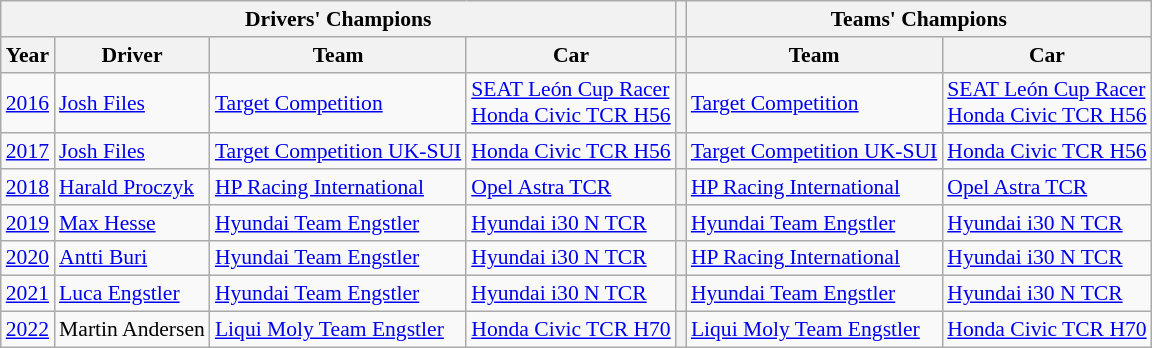<table class="wikitable" style="font-size: 90%;">
<tr>
<th colspan="4">Drivers' Champions</th>
<th></th>
<th colspan="2">Teams' Champions</th>
</tr>
<tr>
<th>Year</th>
<th>Driver</th>
<th>Team</th>
<th>Car</th>
<th></th>
<th>Team</th>
<th>Car</th>
</tr>
<tr>
<td><a href='#'>2016</a></td>
<td> <a href='#'>Josh Files</a></td>
<td> <a href='#'>Target Competition</a></td>
<td><a href='#'>SEAT León Cup Racer</a><br><a href='#'>Honda Civic TCR H56</a></td>
<th></th>
<td> <a href='#'>Target Competition</a></td>
<td><a href='#'>SEAT León Cup Racer</a><br><a href='#'>Honda Civic TCR H56</a></td>
</tr>
<tr>
<td><a href='#'>2017</a></td>
<td> <a href='#'>Josh Files</a></td>
<td> <a href='#'>Target Competition UK-SUI</a></td>
<td><a href='#'>Honda Civic TCR H56</a></td>
<th></th>
<td> <a href='#'>Target Competition UK-SUI</a></td>
<td><a href='#'>Honda Civic TCR H56</a></td>
</tr>
<tr>
<td><a href='#'>2018</a></td>
<td> <a href='#'>Harald Proczyk</a></td>
<td> <a href='#'>HP Racing International</a></td>
<td><a href='#'>Opel Astra TCR</a></td>
<th></th>
<td> <a href='#'>HP Racing International</a></td>
<td><a href='#'>Opel Astra TCR</a></td>
</tr>
<tr>
<td><a href='#'>2019</a></td>
<td> <a href='#'>Max Hesse</a></td>
<td> <a href='#'>Hyundai Team Engstler</a></td>
<td><a href='#'>Hyundai i30 N TCR</a></td>
<th></th>
<td> <a href='#'>Hyundai Team Engstler</a></td>
<td><a href='#'>Hyundai i30 N TCR</a></td>
</tr>
<tr>
<td><a href='#'>2020</a></td>
<td> <a href='#'>Antti Buri</a></td>
<td> <a href='#'>Hyundai Team Engstler</a></td>
<td><a href='#'>Hyundai i30 N TCR</a></td>
<th></th>
<td> <a href='#'>HP Racing International</a></td>
<td><a href='#'>Hyundai i30 N TCR</a></td>
</tr>
<tr>
<td><a href='#'>2021</a></td>
<td> <a href='#'>Luca Engstler</a></td>
<td> <a href='#'>Hyundai Team Engstler</a></td>
<td><a href='#'>Hyundai i30 N TCR</a></td>
<th></th>
<td> <a href='#'>Hyundai Team Engstler</a></td>
<td><a href='#'>Hyundai i30 N TCR</a></td>
</tr>
<tr>
<td><a href='#'>2022</a></td>
<td> Martin Andersen</td>
<td> <a href='#'>Liqui Moly Team Engstler</a></td>
<td><a href='#'>Honda Civic TCR H70</a></td>
<th></th>
<td> <a href='#'>Liqui Moly Team Engstler</a></td>
<td><a href='#'>Honda Civic TCR H70</a></td>
</tr>
</table>
